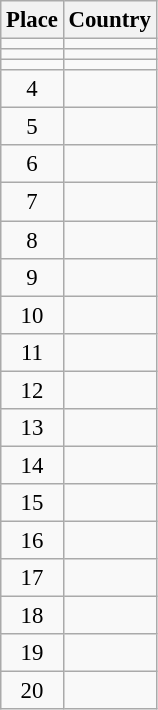<table class="wikitable" style="font-size:95%;">
<tr>
<th>Place</th>
<th>Country</th>
</tr>
<tr>
<td align=center></td>
<td></td>
</tr>
<tr>
<td align=center></td>
<td></td>
</tr>
<tr>
<td align=center></td>
<td></td>
</tr>
<tr>
<td align=center>4</td>
<td></td>
</tr>
<tr>
<td align=center>5</td>
<td></td>
</tr>
<tr>
<td align=center>6</td>
<td></td>
</tr>
<tr>
<td align=center>7</td>
<td></td>
</tr>
<tr>
<td align=center>8</td>
<td></td>
</tr>
<tr>
<td align=center>9</td>
<td></td>
</tr>
<tr>
<td align=center>10</td>
<td></td>
</tr>
<tr>
<td align=center>11</td>
<td></td>
</tr>
<tr>
<td align=center>12</td>
<td></td>
</tr>
<tr>
<td align=center>13</td>
<td></td>
</tr>
<tr>
<td align=center>14</td>
<td></td>
</tr>
<tr>
<td align=center>15</td>
<td></td>
</tr>
<tr>
<td align=center>16</td>
<td></td>
</tr>
<tr>
<td align=center>17</td>
<td></td>
</tr>
<tr>
<td align=center>18</td>
<td></td>
</tr>
<tr>
<td align=center>19</td>
<td></td>
</tr>
<tr>
<td align=center>20</td>
<td></td>
</tr>
</table>
